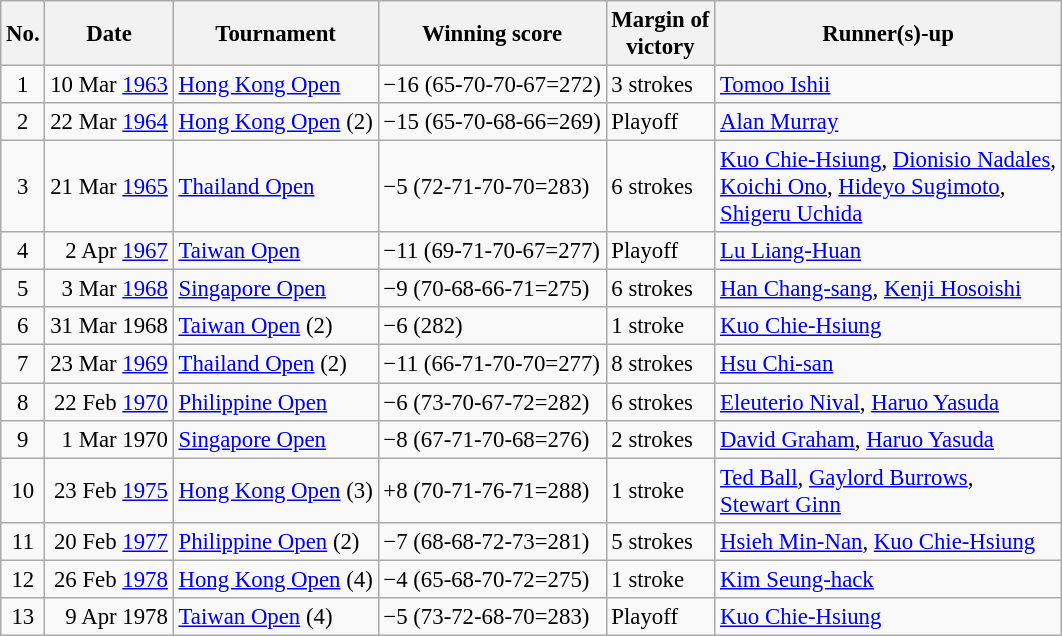<table class="wikitable" style="font-size:95%;">
<tr>
<th>No.</th>
<th>Date</th>
<th>Tournament</th>
<th>Winning score</th>
<th>Margin of<br>victory</th>
<th>Runner(s)-up</th>
</tr>
<tr>
<td align=center>1</td>
<td align=right>10 Mar <a href='#'>1963</a></td>
<td><a href='#'>Hong Kong Open</a></td>
<td>−16 (65-70-70-67=272)</td>
<td>3 strokes</td>
<td> <a href='#'>Tomoo Ishii</a></td>
</tr>
<tr>
<td align=center>2</td>
<td align=right>22 Mar <a href='#'>1964</a></td>
<td><a href='#'>Hong Kong Open</a> (2)</td>
<td>−15 (65-70-68-66=269)</td>
<td>Playoff</td>
<td> <a href='#'>Alan Murray</a></td>
</tr>
<tr>
<td align=center>3</td>
<td align=right>21 Mar <a href='#'>1965</a></td>
<td><a href='#'>Thailand Open</a></td>
<td>−5 (72-71-70-70=283)</td>
<td>6 strokes</td>
<td> <a href='#'>Kuo Chie-Hsiung</a>,  <a href='#'>Dionisio Nadales</a>,<br> <a href='#'>Koichi Ono</a>,  <a href='#'>Hideyo Sugimoto</a>,<br> <a href='#'>Shigeru Uchida</a></td>
</tr>
<tr>
<td align=center>4</td>
<td align=right>2 Apr <a href='#'>1967</a></td>
<td><a href='#'>Taiwan Open</a></td>
<td>−11 (69-71-70-67=277)</td>
<td>Playoff</td>
<td> <a href='#'>Lu Liang-Huan</a></td>
</tr>
<tr>
<td align=center>5</td>
<td align=right>3 Mar <a href='#'>1968</a></td>
<td><a href='#'>Singapore Open</a></td>
<td>−9 (70-68-66-71=275)</td>
<td>6 strokes</td>
<td> <a href='#'>Han Chang-sang</a>,  <a href='#'>Kenji Hosoishi</a></td>
</tr>
<tr>
<td align=center>6</td>
<td align=right>31 Mar 1968</td>
<td><a href='#'>Taiwan Open</a> (2)</td>
<td>−6 (282)</td>
<td>1 stroke</td>
<td> <a href='#'>Kuo Chie-Hsiung</a></td>
</tr>
<tr>
<td align=center>7</td>
<td align=right>23 Mar <a href='#'>1969</a></td>
<td><a href='#'>Thailand Open</a> (2)</td>
<td>−11 (66-71-70-70=277)</td>
<td>8 strokes</td>
<td> <a href='#'>Hsu Chi-san</a></td>
</tr>
<tr>
<td align=center>8</td>
<td align=right>22 Feb <a href='#'>1970</a></td>
<td><a href='#'>Philippine Open</a></td>
<td>−6 (73-70-67-72=282)</td>
<td>6 strokes</td>
<td> <a href='#'>Eleuterio Nival</a>,  <a href='#'>Haruo Yasuda</a></td>
</tr>
<tr>
<td align=center>9</td>
<td align=right>1 Mar 1970</td>
<td><a href='#'>Singapore Open</a></td>
<td>−8 (67-71-70-68=276)</td>
<td>2 strokes</td>
<td> <a href='#'>David Graham</a>,  <a href='#'>Haruo Yasuda</a></td>
</tr>
<tr>
<td align=center>10</td>
<td align=right>23 Feb <a href='#'>1975</a></td>
<td><a href='#'>Hong Kong Open</a> (3)</td>
<td>+8 (70-71-76-71=288)</td>
<td>1 stroke</td>
<td> <a href='#'>Ted Ball</a>,  <a href='#'>Gaylord Burrows</a>,<br> <a href='#'>Stewart Ginn</a></td>
</tr>
<tr>
<td align=center>11</td>
<td align=right>20 Feb <a href='#'>1977</a></td>
<td><a href='#'>Philippine Open</a> (2)</td>
<td>−7 (68-68-72-73=281)</td>
<td>5 strokes</td>
<td> <a href='#'>Hsieh Min-Nan</a>,  <a href='#'>Kuo Chie-Hsiung</a></td>
</tr>
<tr>
<td align=center>12</td>
<td align=right>26 Feb <a href='#'>1978</a></td>
<td><a href='#'>Hong Kong Open</a> (4)</td>
<td>−4 (65-68-70-72=275)</td>
<td>1 stroke</td>
<td> <a href='#'>Kim Seung-hack</a></td>
</tr>
<tr>
<td align=center>13</td>
<td align=right>9 Apr 1978</td>
<td><a href='#'>Taiwan Open</a> (4)</td>
<td>−5 (73-72-68-70=283)</td>
<td>Playoff</td>
<td> <a href='#'>Kuo Chie-Hsiung</a></td>
</tr>
</table>
